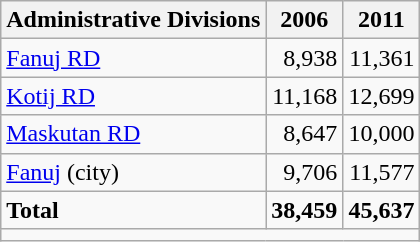<table class="wikitable">
<tr>
<th>Administrative Divisions</th>
<th>2006</th>
<th>2011</th>
</tr>
<tr>
<td><a href='#'>Fanuj RD</a></td>
<td style="text-align: right;">8,938</td>
<td style="text-align: right;">11,361</td>
</tr>
<tr>
<td><a href='#'>Kotij RD</a></td>
<td style="text-align: right;">11,168</td>
<td style="text-align: right;">12,699</td>
</tr>
<tr>
<td><a href='#'>Maskutan RD</a></td>
<td style="text-align: right;">8,647</td>
<td style="text-align: right;">10,000</td>
</tr>
<tr>
<td><a href='#'>Fanuj</a> (city)</td>
<td style="text-align: right;">9,706</td>
<td style="text-align: right;">11,577</td>
</tr>
<tr>
<td><strong>Total</strong></td>
<td style="text-align: right;"><strong>38,459</strong></td>
<td style="text-align: right;"><strong>45,637</strong></td>
</tr>
<tr>
<td colspan=3></td>
</tr>
</table>
